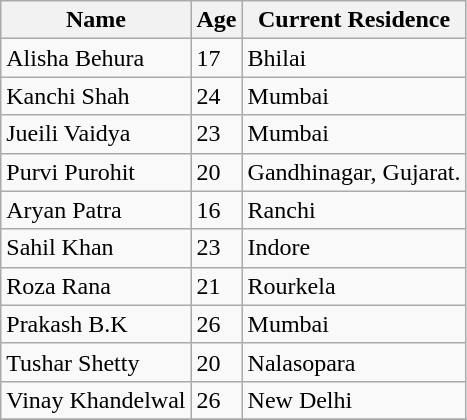<table class="wikitable sortable">
<tr>
<th>Name</th>
<th>Age</th>
<th>Current Residence</th>
</tr>
<tr>
<td>Alisha Behura</td>
<td>17</td>
<td>Bhilai</td>
</tr>
<tr>
<td>Kanchi Shah</td>
<td>24</td>
<td>Mumbai</td>
</tr>
<tr>
<td>Jueili Vaidya</td>
<td>23</td>
<td>Mumbai</td>
</tr>
<tr>
<td>Purvi Purohit</td>
<td>20</td>
<td>Gandhinagar, Gujarat.</td>
</tr>
<tr>
<td>Aryan Patra</td>
<td>16</td>
<td>Ranchi</td>
</tr>
<tr>
<td>Sahil Khan</td>
<td>23</td>
<td>Indore</td>
</tr>
<tr>
<td>Roza Rana</td>
<td>21</td>
<td>Rourkela</td>
</tr>
<tr>
<td>Prakash B.K</td>
<td>26</td>
<td>Mumbai</td>
</tr>
<tr>
<td>Tushar Shetty</td>
<td>20</td>
<td>Nalasopara</td>
</tr>
<tr>
<td>Vinay Khandelwal</td>
<td>26</td>
<td>New Delhi</td>
</tr>
<tr>
</tr>
</table>
